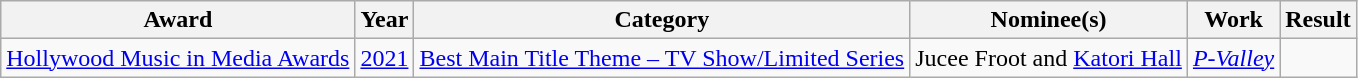<table class="wikitable sortable">
<tr>
<th>Award</th>
<th>Year</th>
<th>Category</th>
<th>Nominee(s)</th>
<th>Work</th>
<th>Result</th>
</tr>
<tr>
<td><a href='#'>Hollywood Music in Media Awards</a></td>
<td><a href='#'>2021</a></td>
<td><a href='#'>Best Main Title Theme – TV Show/Limited Series</a></td>
<td>Jucee Froot and <a href='#'>Katori Hall</a></td>
<td><em><a href='#'>P-Valley</a></em></td>
<td></td>
</tr>
</table>
